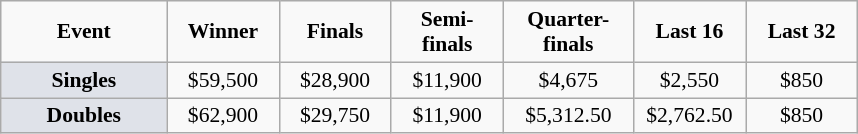<table class="wikitable" style="font-size:90%; text-align:center">
<tr>
<td width="104px"><strong>Event</strong></td>
<td width="68px"><strong>Winner</strong></td>
<td width="68px"><strong>Finals</strong></td>
<td width="68px"><strong>Semi-finals</strong></td>
<td width="80px"><strong>Quarter-finals</strong></td>
<td width="68px"><strong>Last 16</strong></td>
<td width="68px"><strong>Last 32</strong></td>
</tr>
<tr>
<td bgcolor="#dfe2e9"><strong>Singles</strong></td>
<td>$59,500</td>
<td>$28,900</td>
<td>$11,900</td>
<td>$4,675</td>
<td>$2,550</td>
<td>$850</td>
</tr>
<tr>
<td bgcolor="#dfe2e9"><strong>Doubles</strong></td>
<td>$62,900</td>
<td>$29,750</td>
<td>$11,900</td>
<td>$5,312.50</td>
<td>$2,762.50</td>
<td>$850</td>
</tr>
</table>
